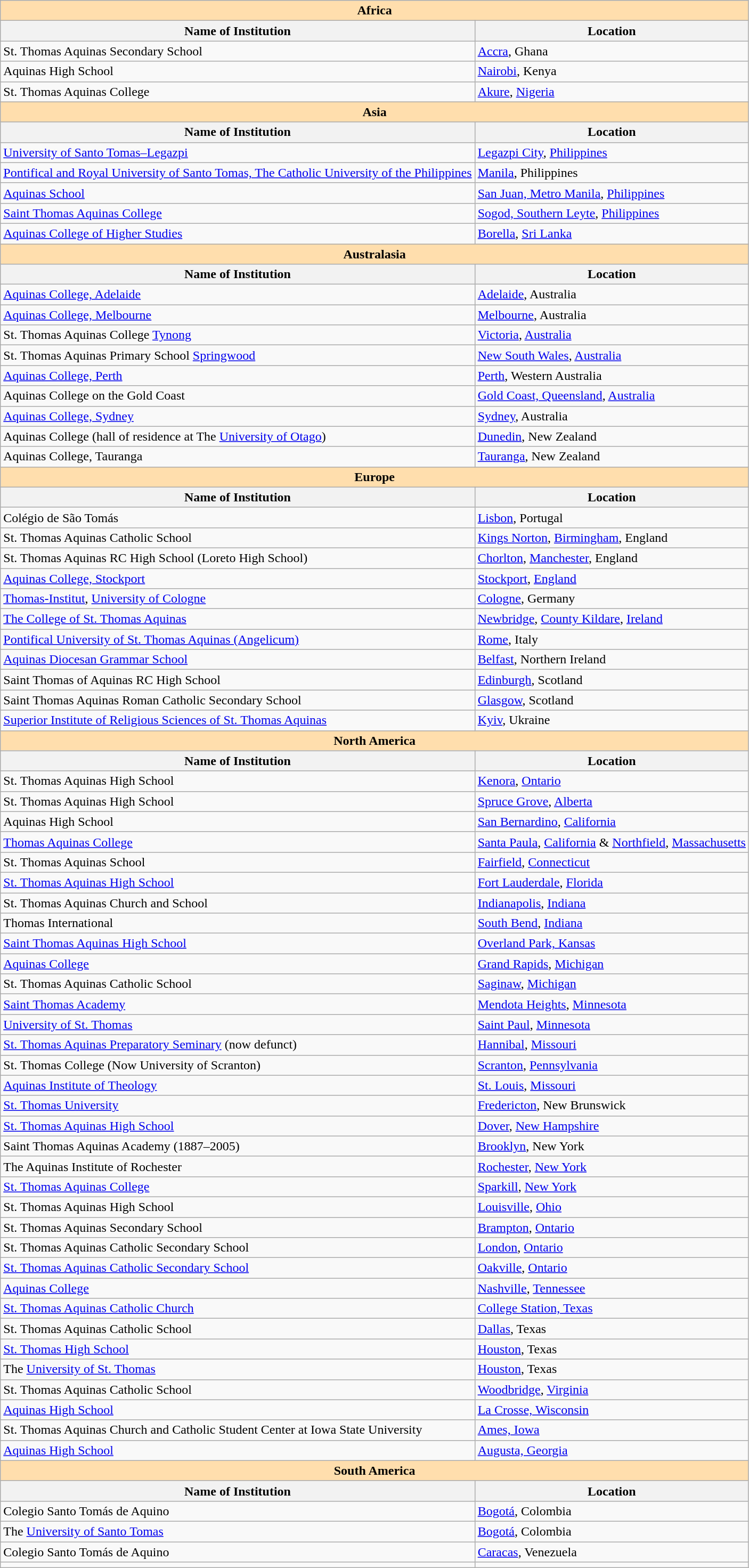<table class="wikitable">
<tr>
<th colspan="2" style="background:#ffdead;">Africa</th>
</tr>
<tr>
<th>Name of Institution</th>
<th>Location</th>
</tr>
<tr St. Thomas Aquinas Secondary School Nwofe, Abakaliki, Ebonyi, Nigeria>
<td>St. Thomas Aquinas Secondary School</td>
<td><a href='#'>Accra</a>, Ghana</td>
</tr>
<tr>
<td>Aquinas High School</td>
<td><a href='#'>Nairobi</a>, Kenya</td>
</tr>
<tr>
<td>St. Thomas Aquinas College</td>
<td><a href='#'>Akure</a>, <a href='#'>Nigeria</a></td>
</tr>
<tr>
<th colspan="2" style="background:#ffdead;">Asia</th>
</tr>
<tr>
<th>Name of Institution</th>
<th>Location</th>
</tr>
<tr>
<td><a href='#'>University of Santo Tomas–Legazpi</a></td>
<td><a href='#'>Legazpi City</a>, <a href='#'>Philippines</a></td>
</tr>
<tr>
<td><a href='#'>Pontifical and Royal University of Santo Tomas, The Catholic University of the Philippines</a></td>
<td><a href='#'>Manila</a>, Philippines</td>
</tr>
<tr>
<td><a href='#'>Aquinas School</a></td>
<td><a href='#'>San Juan, Metro Manila</a>, <a href='#'>Philippines</a></td>
</tr>
<tr>
<td><a href='#'>Saint Thomas Aquinas College</a></td>
<td><a href='#'>Sogod, Southern Leyte</a>, <a href='#'>Philippines</a></td>
</tr>
<tr>
<td><a href='#'>Aquinas College of Higher Studies</a></td>
<td><a href='#'>Borella</a>, <a href='#'>Sri Lanka</a></td>
</tr>
<tr>
<th colspan="2" style="background:#ffdead;">Australasia</th>
</tr>
<tr>
<th>Name of Institution</th>
<th>Location</th>
</tr>
<tr>
<td><a href='#'>Aquinas College, Adelaide</a></td>
<td><a href='#'>Adelaide</a>, Australia</td>
</tr>
<tr>
<td><a href='#'>Aquinas College, Melbourne</a></td>
<td><a href='#'>Melbourne</a>, Australia</td>
</tr>
<tr>
<td>St. Thomas Aquinas College <a href='#'>Tynong</a></td>
<td><a href='#'>Victoria</a>, <a href='#'>Australia</a></td>
</tr>
<tr>
<td>St. Thomas Aquinas Primary School <a href='#'>Springwood</a></td>
<td><a href='#'>New South Wales</a>, <a href='#'>Australia</a></td>
</tr>
<tr>
<td><a href='#'>Aquinas College, Perth</a></td>
<td><a href='#'>Perth</a>, Western Australia</td>
</tr>
<tr>
<td>Aquinas College on the Gold Coast</td>
<td><a href='#'>Gold Coast, Queensland</a>, <a href='#'>Australia</a></td>
</tr>
<tr>
<td><a href='#'>Aquinas College, Sydney</a></td>
<td><a href='#'>Sydney</a>, Australia</td>
</tr>
<tr>
<td>Aquinas College (hall of residence at The <a href='#'>University of Otago</a>)</td>
<td><a href='#'>Dunedin</a>, New Zealand</td>
</tr>
<tr>
<td>Aquinas College, Tauranga</td>
<td><a href='#'>Tauranga</a>, New Zealand</td>
</tr>
<tr>
<th colspan="2" style="background:#ffdead;">Europe</th>
</tr>
<tr>
<th>Name of Institution</th>
<th>Location</th>
</tr>
<tr>
<td>Colégio de São Tomás</td>
<td><a href='#'>Lisbon</a>, Portugal</td>
</tr>
<tr>
<td>St. Thomas Aquinas Catholic School</td>
<td><a href='#'>Kings Norton</a>, <a href='#'>Birmingham</a>, England</td>
</tr>
<tr>
<td>St. Thomas Aquinas RC High School (Loreto High School)</td>
<td><a href='#'>Chorlton</a>, <a href='#'>Manchester</a>, England</td>
</tr>
<tr>
<td><a href='#'>Aquinas College, Stockport</a></td>
<td><a href='#'>Stockport</a>, <a href='#'>England</a></td>
</tr>
<tr>
<td><a href='#'>Thomas-Institut</a>, <a href='#'>University of Cologne</a></td>
<td><a href='#'>Cologne</a>, Germany</td>
</tr>
<tr>
<td><a href='#'>The College of St. Thomas Aquinas</a></td>
<td><a href='#'>Newbridge</a>, <a href='#'>County Kildare</a>, <a href='#'>Ireland</a></td>
</tr>
<tr>
<td><a href='#'>Pontifical University of St. Thomas Aquinas (Angelicum)</a></td>
<td><a href='#'>Rome</a>, Italy</td>
</tr>
<tr>
<td><a href='#'>Aquinas Diocesan Grammar School</a></td>
<td><a href='#'>Belfast</a>, Northern Ireland</td>
</tr>
<tr>
<td>Saint Thomas of Aquinas RC High School</td>
<td><a href='#'>Edinburgh</a>, Scotland</td>
</tr>
<tr>
<td>Saint Thomas Aquinas Roman Catholic Secondary School</td>
<td><a href='#'>Glasgow</a>, Scotland</td>
</tr>
<tr>
<td><a href='#'>Superior Institute of Religious Sciences of St. Thomas Aquinas</a></td>
<td><a href='#'>Kyiv</a>, Ukraine</td>
</tr>
<tr>
<th colspan="2" style="background:#ffdead;">North America</th>
</tr>
<tr>
<th>Name of Institution</th>
<th>Location</th>
</tr>
<tr>
<td>St. Thomas Aquinas High School</td>
<td><a href='#'>Kenora</a>, <a href='#'>Ontario</a></td>
</tr>
<tr>
<td>St. Thomas Aquinas High School</td>
<td><a href='#'>Spruce Grove</a>, <a href='#'>Alberta</a></td>
</tr>
<tr>
<td>Aquinas High School</td>
<td><a href='#'>San Bernardino</a>, <a href='#'>California</a></td>
</tr>
<tr>
<td><a href='#'>Thomas Aquinas College</a></td>
<td><a href='#'>Santa Paula</a>, <a href='#'>California</a> & <a href='#'>Northfield</a>, <a href='#'>Massachusetts</a></td>
</tr>
<tr>
<td>St. Thomas Aquinas School</td>
<td><a href='#'>Fairfield</a>, <a href='#'>Connecticut</a></td>
</tr>
<tr>
<td><a href='#'>St. Thomas Aquinas High School</a></td>
<td><a href='#'>Fort Lauderdale</a>, <a href='#'>Florida</a></td>
</tr>
<tr>
<td>St. Thomas Aquinas Church and School</td>
<td><a href='#'>Indianapolis</a>, <a href='#'>Indiana</a></td>
</tr>
<tr>
<td>Thomas International</td>
<td><a href='#'>South Bend</a>, <a href='#'>Indiana</a></td>
</tr>
<tr>
<td><a href='#'>Saint Thomas Aquinas High School</a></td>
<td><a href='#'>Overland Park, Kansas</a></td>
</tr>
<tr>
<td><a href='#'>Aquinas College</a></td>
<td><a href='#'>Grand Rapids</a>, <a href='#'>Michigan</a></td>
</tr>
<tr>
<td>St. Thomas Aquinas Catholic School</td>
<td><a href='#'>Saginaw</a>, <a href='#'>Michigan</a></td>
</tr>
<tr>
<td><a href='#'>Saint Thomas Academy</a></td>
<td><a href='#'>Mendota Heights</a>, <a href='#'>Minnesota</a></td>
</tr>
<tr>
<td><a href='#'>University of St. Thomas</a></td>
<td><a href='#'>Saint Paul</a>, <a href='#'>Minnesota</a></td>
</tr>
<tr>
<td><a href='#'>St. Thomas Aquinas Preparatory Seminary</a> (now defunct)</td>
<td><a href='#'>Hannibal</a>, <a href='#'>Missouri</a></td>
</tr>
<tr>
<td>St. Thomas College (Now University of Scranton)</td>
<td><a href='#'>Scranton</a>, <a href='#'>Pennsylvania</a></td>
</tr>
<tr>
<td><a href='#'>Aquinas Institute of Theology</a></td>
<td><a href='#'>St. Louis</a>, <a href='#'>Missouri</a></td>
</tr>
<tr>
<td><a href='#'>St. Thomas University</a></td>
<td><a href='#'>Fredericton</a>, New Brunswick</td>
</tr>
<tr>
<td><a href='#'>St. Thomas Aquinas High School</a></td>
<td><a href='#'>Dover</a>, <a href='#'>New Hampshire</a></td>
</tr>
<tr>
<td>Saint Thomas Aquinas Academy (1887–2005)</td>
<td><a href='#'>Brooklyn</a>, New York</td>
</tr>
<tr>
<td>The Aquinas Institute of Rochester</td>
<td><a href='#'>Rochester</a>, <a href='#'>New York</a></td>
</tr>
<tr>
<td><a href='#'>St. Thomas Aquinas College</a></td>
<td><a href='#'>Sparkill</a>, <a href='#'>New York</a></td>
</tr>
<tr>
<td>St. Thomas Aquinas High School</td>
<td><a href='#'>Louisville</a>, <a href='#'>Ohio</a></td>
</tr>
<tr>
<td>St. Thomas Aquinas Secondary School</td>
<td><a href='#'>Brampton</a>, <a href='#'>Ontario</a></td>
</tr>
<tr>
<td>St. Thomas Aquinas Catholic Secondary School</td>
<td><a href='#'>London</a>, <a href='#'>Ontario</a></td>
</tr>
<tr>
<td><a href='#'>St. Thomas Aquinas Catholic Secondary School</a></td>
<td><a href='#'>Oakville</a>, <a href='#'>Ontario</a></td>
</tr>
<tr>
<td><a href='#'>Aquinas College</a></td>
<td><a href='#'>Nashville</a>, <a href='#'>Tennessee</a></td>
</tr>
<tr>
<td><a href='#'>St. Thomas Aquinas Catholic Church</a></td>
<td><a href='#'>College Station, Texas</a></td>
</tr>
<tr>
<td>St. Thomas Aquinas Catholic School</td>
<td><a href='#'>Dallas</a>, Texas</td>
</tr>
<tr>
<td><a href='#'>St. Thomas High School</a></td>
<td><a href='#'>Houston</a>, Texas</td>
</tr>
<tr>
<td>The <a href='#'>University of St. Thomas</a></td>
<td><a href='#'>Houston</a>, Texas</td>
</tr>
<tr>
<td>St. Thomas Aquinas Catholic School</td>
<td><a href='#'>Woodbridge</a>, <a href='#'>Virginia</a></td>
</tr>
<tr>
<td><a href='#'>Aquinas High School</a></td>
<td><a href='#'>La Crosse, Wisconsin</a></td>
</tr>
<tr>
<td>St. Thomas Aquinas Church and Catholic Student Center at Iowa State University</td>
<td><a href='#'>Ames, Iowa</a></td>
</tr>
<tr>
<td><a href='#'>Aquinas High School</a></td>
<td><a href='#'>Augusta, Georgia</a></td>
</tr>
<tr>
<th colspan="2" style="background:#ffdead;">South America</th>
</tr>
<tr>
<th>Name of Institution</th>
<th>Location</th>
</tr>
<tr>
<td>Colegio Santo Tomás de Aquino</td>
<td><a href='#'>Bogotá</a>, Colombia</td>
</tr>
<tr>
<td>The <a href='#'>University of Santo Tomas</a></td>
<td><a href='#'>Bogotá</a>, Colombia</td>
</tr>
<tr>
<td>Colegio Santo Tomás de Aquino</td>
<td><a href='#'>Caracas</a>, Venezuela</td>
</tr>
<tr>
<td></td>
</tr>
</table>
